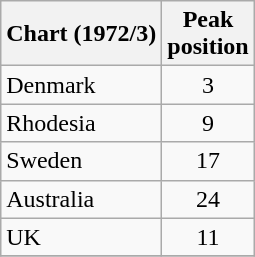<table class="wikitable sortable">
<tr>
<th>Chart (1972/3)</th>
<th>Peak<br>position</th>
</tr>
<tr>
<td>Denmark</td>
<td style="text-align:center;">3</td>
</tr>
<tr>
<td>Rhodesia</td>
<td style="text-align:center;">9</td>
</tr>
<tr>
<td>Sweden</td>
<td style="text-align:center;">17</td>
</tr>
<tr>
<td>Australia</td>
<td style="text-align:center;">24</td>
</tr>
<tr>
<td>UK</td>
<td style="text-align:center;">11</td>
</tr>
<tr>
</tr>
</table>
